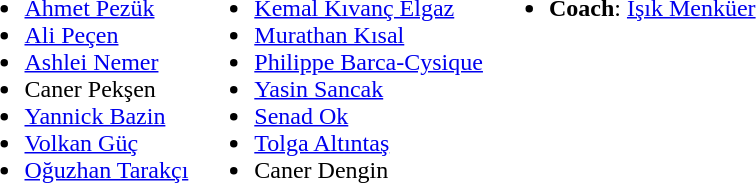<table>
<tr valign="top">
<td><br><ul><li> <a href='#'>Ahmet Pezük</a></li><li> <a href='#'>Ali Peçen</a></li><li> <a href='#'>Ashlei Nemer</a></li><li> Caner Pekşen</li><li> <a href='#'>Yannick Bazin</a></li><li> <a href='#'>Volkan Güç</a></li><li> <a href='#'>Oğuzhan Tarakçı</a></li></ul></td>
<td><br><ul><li> <a href='#'>Kemal Kıvanç Elgaz</a></li><li> <a href='#'>Murathan Kısal</a></li><li> <a href='#'>Philippe Barca-Cysique</a></li><li> <a href='#'>Yasin Sancak</a></li><li> <a href='#'>Senad Ok</a></li><li> <a href='#'>Tolga Altıntaş</a></li><li> Caner Dengin</li></ul></td>
<td><br><ul><li><strong>Coach</strong>:  <a href='#'>Işık Menküer</a></li></ul></td>
</tr>
</table>
